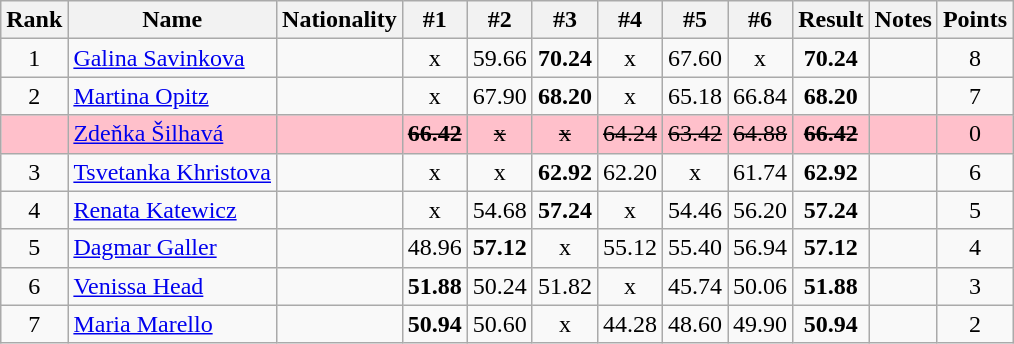<table class="wikitable sortable" style="text-align:center">
<tr>
<th>Rank</th>
<th>Name</th>
<th>Nationality</th>
<th>#1</th>
<th>#2</th>
<th>#3</th>
<th>#4</th>
<th>#5</th>
<th>#6</th>
<th>Result</th>
<th>Notes</th>
<th>Points</th>
</tr>
<tr>
<td>1</td>
<td align=left><a href='#'>Galina Savinkova</a></td>
<td align=left></td>
<td>x</td>
<td>59.66</td>
<td><strong>70.24</strong></td>
<td>x</td>
<td>67.60</td>
<td>x</td>
<td><strong>70.24</strong></td>
<td></td>
<td>8</td>
</tr>
<tr>
<td>2</td>
<td align=left><a href='#'>Martina Opitz</a></td>
<td align=left></td>
<td>x</td>
<td>67.90</td>
<td><strong>68.20</strong></td>
<td>x</td>
<td>65.18</td>
<td>66.84</td>
<td><strong>68.20</strong></td>
<td></td>
<td>7</td>
</tr>
<tr bgcolor=pink>
<td></td>
<td align=left><a href='#'>Zdeňka Šilhavá</a></td>
<td align=left></td>
<td><s><strong>66.42</strong></s></td>
<td><s>x</s></td>
<td><s>x</s></td>
<td><s>64.24</s></td>
<td><s>63.42</s></td>
<td><s>64.88</s></td>
<td><s><strong>66.42</strong></s></td>
<td></td>
<td>0</td>
</tr>
<tr>
<td>3</td>
<td align=left><a href='#'>Tsvetanka Khristova</a></td>
<td align=left></td>
<td>x</td>
<td>x</td>
<td><strong>62.92</strong></td>
<td>62.20</td>
<td>x</td>
<td>61.74</td>
<td><strong>62.92</strong></td>
<td></td>
<td>6</td>
</tr>
<tr>
<td>4</td>
<td align=left><a href='#'>Renata Katewicz</a></td>
<td align=left></td>
<td>x</td>
<td>54.68</td>
<td><strong>57.24</strong></td>
<td>x</td>
<td>54.46</td>
<td>56.20</td>
<td><strong>57.24</strong></td>
<td></td>
<td>5</td>
</tr>
<tr>
<td>5</td>
<td align=left><a href='#'>Dagmar Galler</a></td>
<td align=left></td>
<td>48.96</td>
<td><strong>57.12</strong></td>
<td>x</td>
<td>55.12</td>
<td>55.40</td>
<td>56.94</td>
<td><strong>57.12</strong></td>
<td></td>
<td>4</td>
</tr>
<tr>
<td>6</td>
<td align=left><a href='#'>Venissa Head</a></td>
<td align=left></td>
<td><strong>51.88</strong></td>
<td>50.24</td>
<td>51.82</td>
<td>x</td>
<td>45.74</td>
<td>50.06</td>
<td><strong>51.88</strong></td>
<td></td>
<td>3</td>
</tr>
<tr>
<td>7</td>
<td align=left><a href='#'>Maria Marello</a></td>
<td align=left></td>
<td><strong>50.94</strong></td>
<td>50.60</td>
<td>x</td>
<td>44.28</td>
<td>48.60</td>
<td>49.90</td>
<td><strong>50.94</strong></td>
<td></td>
<td>2</td>
</tr>
</table>
